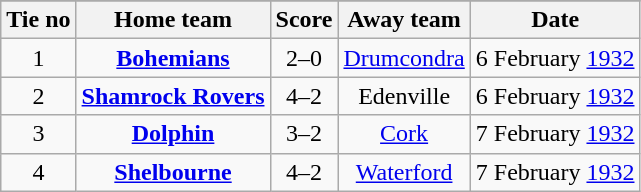<table class="wikitable" style="text-align: center">
<tr>
</tr>
<tr>
<th>Tie no</th>
<th>Home team</th>
<th>Score</th>
<th>Away team</th>
<th>Date</th>
</tr>
<tr>
<td>1</td>
<td><strong><a href='#'>Bohemians</a></strong></td>
<td>2–0</td>
<td><a href='#'>Drumcondra</a></td>
<td>6 February <a href='#'>1932</a></td>
</tr>
<tr>
<td>2</td>
<td><strong><a href='#'>Shamrock Rovers</a></strong></td>
<td>4–2</td>
<td>Edenville</td>
<td>6 February <a href='#'>1932</a></td>
</tr>
<tr>
<td>3</td>
<td><strong><a href='#'>Dolphin</a></strong></td>
<td>3–2</td>
<td><a href='#'>Cork</a></td>
<td>7 February <a href='#'>1932</a></td>
</tr>
<tr>
<td>4</td>
<td><strong><a href='#'>Shelbourne</a></strong></td>
<td>4–2</td>
<td><a href='#'>Waterford</a></td>
<td>7 February <a href='#'>1932</a></td>
</tr>
</table>
